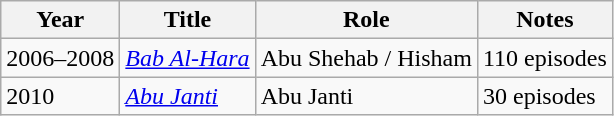<table class="wikitable sortable">
<tr>
<th>Year</th>
<th>Title</th>
<th>Role</th>
<th>Notes</th>
</tr>
<tr>
<td>2006–2008</td>
<td><em><a href='#'>Bab Al-Hara</a></em></td>
<td>Abu Shehab / Hisham</td>
<td>110 episodes</td>
</tr>
<tr>
<td>2010</td>
<td><em><a href='#'>Abu Janti</a></em></td>
<td>Abu Janti</td>
<td>30 episodes</td>
</tr>
</table>
